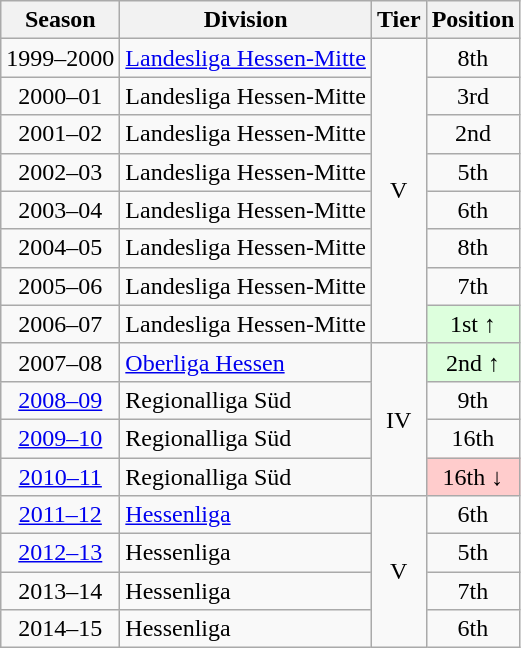<table class="wikitable">
<tr>
<th>Season</th>
<th>Division</th>
<th>Tier</th>
<th>Position</th>
</tr>
<tr align="center">
<td>1999–2000</td>
<td align="left"><a href='#'>Landesliga Hessen-Mitte</a></td>
<td rowspan=8>V</td>
<td>8th</td>
</tr>
<tr align="center">
<td>2000–01</td>
<td align="left">Landesliga Hessen-Mitte</td>
<td>3rd</td>
</tr>
<tr align="center">
<td>2001–02</td>
<td align="left">Landesliga Hessen-Mitte</td>
<td>2nd</td>
</tr>
<tr align="center">
<td>2002–03</td>
<td align="left">Landesliga Hessen-Mitte</td>
<td>5th</td>
</tr>
<tr align="center">
<td>2003–04</td>
<td align="left">Landesliga Hessen-Mitte</td>
<td>6th</td>
</tr>
<tr align="center">
<td>2004–05</td>
<td align="left">Landesliga Hessen-Mitte</td>
<td>8th</td>
</tr>
<tr align="center">
<td>2005–06</td>
<td align="left">Landesliga Hessen-Mitte</td>
<td>7th</td>
</tr>
<tr align="center">
<td>2006–07</td>
<td align="left">Landesliga Hessen-Mitte</td>
<td style="background:#ddffdd">1st ↑</td>
</tr>
<tr align="center">
<td>2007–08</td>
<td align="left"><a href='#'>Oberliga Hessen</a></td>
<td rowspan=4>IV</td>
<td style="background:#ddffdd">2nd ↑</td>
</tr>
<tr align="center">
<td><a href='#'>2008–09</a></td>
<td align="left">Regionalliga Süd</td>
<td>9th</td>
</tr>
<tr align="center">
<td><a href='#'>2009–10</a></td>
<td align="left">Regionalliga Süd</td>
<td>16th</td>
</tr>
<tr align="center">
<td><a href='#'>2010–11</a></td>
<td align="left">Regionalliga Süd</td>
<td style="background:#ffcccc">16th ↓</td>
</tr>
<tr align="center">
<td><a href='#'>2011–12</a></td>
<td align="left"><a href='#'>Hessenliga</a></td>
<td rowspan=4>V</td>
<td>6th</td>
</tr>
<tr align="center">
<td><a href='#'>2012–13</a></td>
<td align="left">Hessenliga</td>
<td>5th</td>
</tr>
<tr align="center">
<td>2013–14</td>
<td align="left">Hessenliga</td>
<td>7th</td>
</tr>
<tr align="center">
<td>2014–15</td>
<td align="left">Hessenliga</td>
<td>6th</td>
</tr>
</table>
